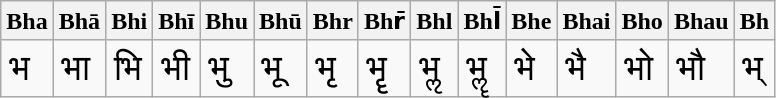<table class="wikitable">
<tr>
<th>Bha</th>
<th>Bhā</th>
<th>Bhi</th>
<th>Bhī</th>
<th>Bhu</th>
<th>Bhū</th>
<th>Bhr</th>
<th>Bhr̄</th>
<th>Bhl</th>
<th>Bhl̄</th>
<th>Bhe</th>
<th>Bhai</th>
<th>Bho</th>
<th>Bhau</th>
<th>Bh</th>
</tr>
<tr style="font-size: 150%;">
<td>भ</td>
<td>भा</td>
<td>भि</td>
<td>भी</td>
<td>भु</td>
<td>भू</td>
<td>भृ</td>
<td>भॄ</td>
<td>भॢ</td>
<td>भॣ</td>
<td>भे</td>
<td>भै</td>
<td>भो</td>
<td>भौ</td>
<td>भ्</td>
</tr>
</table>
